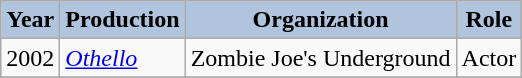<table class="wikitable">
<tr>
<th style="background:#B0C4DE;">Year</th>
<th style="background:#B0C4DE;">Production</th>
<th style="background:#B0C4DE;">Organization</th>
<th style="background:#B0C4DE;">Role</th>
</tr>
<tr>
<td>2002</td>
<td><em><a href='#'>Othello</a></em></td>
<td>Zombie Joe's Underground</td>
<td>Actor</td>
</tr>
<tr>
</tr>
</table>
